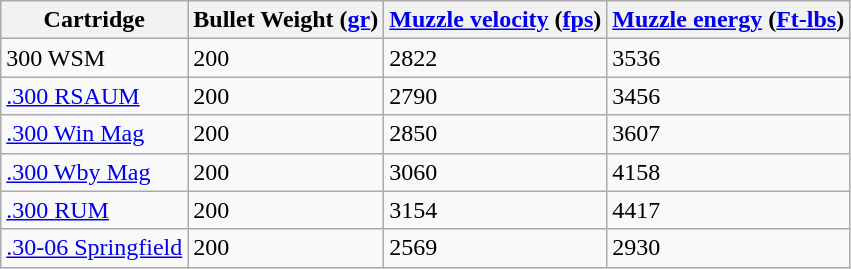<table class="wikitable sortable">
<tr>
<th>Cartridge</th>
<th>Bullet Weight (<a href='#'>gr</a>)</th>
<th><a href='#'>Muzzle velocity</a> (<a href='#'>fps</a>)</th>
<th><a href='#'>Muzzle energy</a> (<a href='#'>Ft-lbs</a>)</th>
</tr>
<tr>
<td>300 WSM</td>
<td>200</td>
<td>2822</td>
<td>3536</td>
</tr>
<tr>
<td><a href='#'>.300 RSAUM</a></td>
<td>200</td>
<td>2790</td>
<td>3456</td>
</tr>
<tr>
<td><a href='#'>.300 Win Mag</a></td>
<td>200</td>
<td>2850</td>
<td>3607</td>
</tr>
<tr>
<td><a href='#'>.300 Wby Mag</a></td>
<td>200</td>
<td>3060</td>
<td>4158</td>
</tr>
<tr>
<td><a href='#'>.300 RUM</a></td>
<td>200</td>
<td>3154</td>
<td>4417</td>
</tr>
<tr>
<td><a href='#'>.30-06 Springfield</a></td>
<td>200</td>
<td>2569</td>
<td>2930</td>
</tr>
</table>
